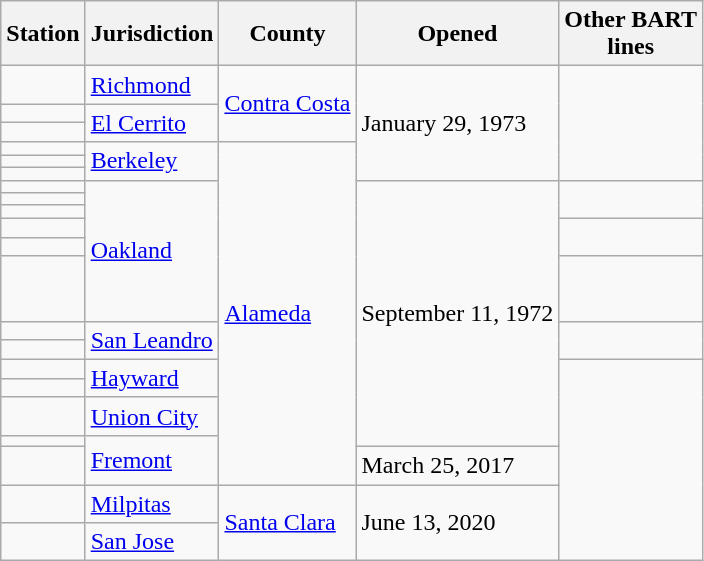<table class=wikitable>
<tr>
<th>Station</th>
<th>Jurisdiction</th>
<th>County</th>
<th>Opened</th>
<th>Other BART<br>lines</th>
</tr>
<tr>
<td></td>
<td><a href='#'>Richmond</a></td>
<td rowspan="3"><a href='#'>Contra Costa</a></td>
<td rowspan="6">January 29, 1973</td>
<td rowspan="6"></td>
</tr>
<tr>
<td></td>
<td rowspan="2"><a href='#'>El Cerrito</a></td>
</tr>
<tr>
<td></td>
</tr>
<tr>
<td></td>
<td rowspan="3"><a href='#'>Berkeley</a></td>
<td rowspan="16"><a href='#'>Alameda</a></td>
</tr>
<tr>
<td></td>
</tr>
<tr>
<td></td>
</tr>
<tr>
<td></td>
<td rowspan="6"><a href='#'>Oakland</a></td>
<td rowspan="12">September 11, 1972</td>
<td rowspan="3"><br></td>
</tr>
<tr>
<td></td>
</tr>
<tr>
<td></td>
</tr>
<tr>
<td></td>
<td rowspan="2"><br></td>
</tr>
<tr>
<td></td>
</tr>
<tr>
<td></td>
<td><br><br></td>
</tr>
<tr>
<td></td>
<td rowspan="2"><a href='#'>San Leandro</a></td>
<td rowspan="2"><br></td>
</tr>
<tr>
<td></td>
</tr>
<tr>
<td></td>
<td rowspan="2"><a href='#'>Hayward</a></td>
<td rowspan="7"></td>
</tr>
<tr>
<td></td>
</tr>
<tr>
<td></td>
<td><a href='#'>Union City</a></td>
</tr>
<tr>
<td></td>
<td rowspan="2"><a href='#'>Fremont</a></td>
</tr>
<tr>
<td></td>
<td>March 25, 2017</td>
</tr>
<tr>
<td></td>
<td><a href='#'>Milpitas</a></td>
<td rowspan="2"><a href='#'>Santa Clara</a></td>
<td rowspan="2">June 13, 2020</td>
</tr>
<tr>
<td></td>
<td><a href='#'>San Jose</a></td>
</tr>
</table>
